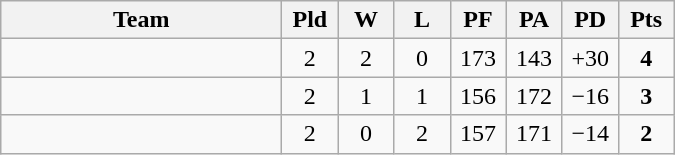<table class=wikitable style="text-align:center">
<tr>
<th width=180>Team</th>
<th width=30>Pld</th>
<th width=30>W</th>
<th width=30>L</th>
<th width=30>PF</th>
<th width=30>PA</th>
<th width=30>PD</th>
<th width=30>Pts</th>
</tr>
<tr>
<td align="left"></td>
<td>2</td>
<td>2</td>
<td>0</td>
<td>173</td>
<td>143</td>
<td>+30</td>
<td><strong>4</strong></td>
</tr>
<tr>
<td align="left"></td>
<td>2</td>
<td>1</td>
<td>1</td>
<td>156</td>
<td>172</td>
<td>−16</td>
<td><strong>3</strong></td>
</tr>
<tr>
<td align="left"></td>
<td>2</td>
<td>0</td>
<td>2</td>
<td>157</td>
<td>171</td>
<td>−14</td>
<td><strong>2</strong></td>
</tr>
</table>
